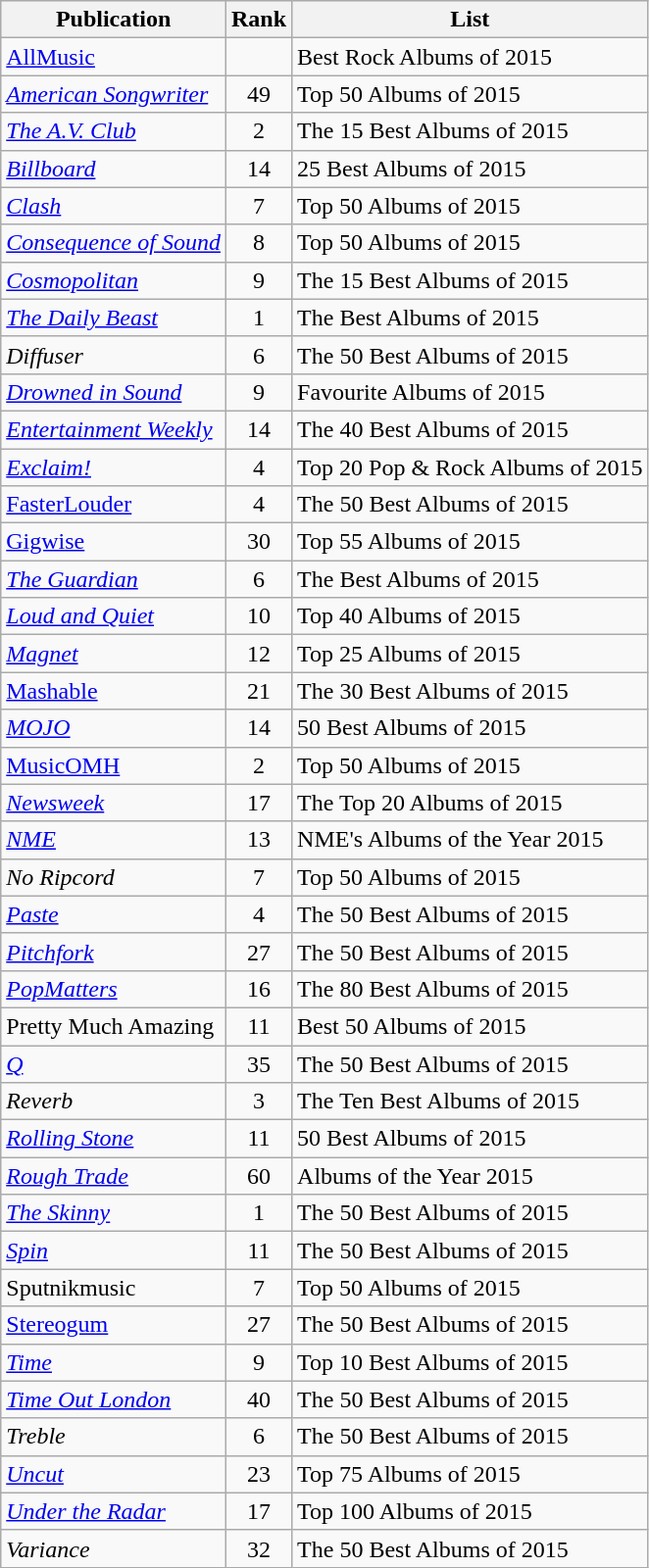<table class="sortable wikitable">
<tr>
<th>Publication</th>
<th>Rank</th>
<th scope="col" class="unsortable">List</th>
</tr>
<tr Ad>
<td><a href='#'>AllMusic</a></td>
<td align=center></td>
<td>Best Rock Albums of 2015</td>
</tr>
<tr Ad>
<td><em><a href='#'>American Songwriter</a></em></td>
<td align=center>49</td>
<td>Top 50 Albums of 2015</td>
</tr>
<tr Ad>
<td><em><a href='#'>The A.V. Club</a></em></td>
<td align=center>2</td>
<td>The 15 Best Albums of 2015</td>
</tr>
<tr Ad>
<td><em><a href='#'>Billboard</a></em></td>
<td align=center>14</td>
<td>25 Best Albums of 2015</td>
</tr>
<tr Ad>
<td><em><a href='#'>Clash</a></em></td>
<td align=center>7</td>
<td>Top 50 Albums of 2015</td>
</tr>
<tr Ad>
<td><em><a href='#'>Consequence of Sound</a></em></td>
<td align=center>8</td>
<td>Top 50 Albums of 2015</td>
</tr>
<tr Ad>
<td><em><a href='#'>Cosmopolitan</a></em></td>
<td align=center>9</td>
<td>The 15 Best Albums of 2015</td>
</tr>
<tr Ad>
<td><em><a href='#'>The Daily Beast</a></em></td>
<td align=center>1</td>
<td>The Best Albums of 2015</td>
</tr>
<tr Ad>
<td><em>Diffuser</em></td>
<td align=center>6</td>
<td>The 50 Best Albums of 2015</td>
</tr>
<tr Ad>
<td><em><a href='#'>Drowned in Sound</a></em></td>
<td align=center>9</td>
<td>Favourite Albums of 2015</td>
</tr>
<tr Ad>
<td><em><a href='#'>Entertainment Weekly</a></em></td>
<td align=center>14</td>
<td>The 40 Best Albums of 2015</td>
</tr>
<tr Ad>
<td><em><a href='#'>Exclaim!</a></em></td>
<td align=center>4</td>
<td>Top 20 Pop & Rock Albums of 2015</td>
</tr>
<tr Ad>
<td><a href='#'>FasterLouder</a></td>
<td align=center>4</td>
<td>The 50 Best Albums of 2015</td>
</tr>
<tr Ad>
<td><a href='#'>Gigwise</a></td>
<td align=center>30</td>
<td>Top 55 Albums of 2015</td>
</tr>
<tr Ad>
<td><em><a href='#'>The Guardian</a></em></td>
<td align=center>6</td>
<td>The Best Albums of 2015</td>
</tr>
<tr Ad>
<td><em><a href='#'>Loud and Quiet</a></em></td>
<td align=center>10</td>
<td>Top 40 Albums of 2015</td>
</tr>
<tr Ad>
<td><em><a href='#'>Magnet</a></em></td>
<td align=center>12</td>
<td>Top 25 Albums of 2015</td>
</tr>
<tr Ad>
<td><a href='#'>Mashable</a></td>
<td align=center>21</td>
<td>The 30 Best Albums of 2015</td>
</tr>
<tr Ad>
<td><em><a href='#'>MOJO</a></em></td>
<td align=center>14</td>
<td>50 Best Albums of 2015</td>
</tr>
<tr Ad>
<td><a href='#'>MusicOMH</a></td>
<td align=center>2</td>
<td>Top 50 Albums of 2015</td>
</tr>
<tr Ad>
<td><em><a href='#'>Newsweek</a></em></td>
<td align=center>17</td>
<td>The Top 20 Albums of 2015</td>
</tr>
<tr Ad>
<td><em><a href='#'>NME</a></em></td>
<td align=center>13</td>
<td>NME's Albums of the Year 2015</td>
</tr>
<tr Ad>
<td><em>No Ripcord</em></td>
<td align=center>7</td>
<td>Top 50 Albums of 2015</td>
</tr>
<tr Ad>
<td><em><a href='#'>Paste</a></em></td>
<td align=center>4</td>
<td>The 50 Best Albums of 2015</td>
</tr>
<tr Ad>
<td><em><a href='#'>Pitchfork</a></em></td>
<td align=center>27</td>
<td>The 50 Best Albums of 2015</td>
</tr>
<tr Ad>
<td><em><a href='#'>PopMatters</a></em></td>
<td align=center>16</td>
<td>The 80 Best Albums of 2015</td>
</tr>
<tr Ad>
<td>Pretty Much Amazing</td>
<td align=center>11</td>
<td>Best 50 Albums of 2015</td>
</tr>
<tr Ad>
<td><em><a href='#'>Q</a></em></td>
<td align=center>35</td>
<td>The 50 Best Albums of 2015</td>
</tr>
<tr Ad>
<td><em>Reverb</em></td>
<td align=center>3</td>
<td>The Ten Best Albums of 2015</td>
</tr>
<tr Ad>
<td><em><a href='#'>Rolling Stone</a></em></td>
<td align=center>11</td>
<td>50 Best Albums of 2015</td>
</tr>
<tr Ad>
<td><em><a href='#'>Rough Trade</a></em></td>
<td align=center>60</td>
<td>Albums of the Year 2015</td>
</tr>
<tr Ad>
<td><em><a href='#'>The Skinny</a></em></td>
<td align=center>1</td>
<td>The 50 Best Albums of 2015</td>
</tr>
<tr Ad>
<td><em><a href='#'>Spin</a></em></td>
<td align=center>11</td>
<td>The 50 Best Albums of 2015</td>
</tr>
<tr Ad>
<td>Sputnikmusic</td>
<td align=center>7</td>
<td>Top 50 Albums of 2015</td>
</tr>
<tr Ad>
<td><a href='#'>Stereogum</a></td>
<td align=center>27</td>
<td>The 50 Best Albums of 2015</td>
</tr>
<tr Ad>
<td><em><a href='#'>Time</a></em></td>
<td align=center>9</td>
<td>Top 10 Best Albums of 2015</td>
</tr>
<tr Ad>
<td><em><a href='#'>Time Out London</a></em></td>
<td align=center>40</td>
<td>The 50 Best Albums of 2015</td>
</tr>
<tr Ad>
<td><em>Treble</em></td>
<td align=center>6</td>
<td>The 50 Best Albums of 2015</td>
</tr>
<tr Ad>
<td><em><a href='#'>Uncut</a></em></td>
<td align=center>23</td>
<td>Top 75 Albums of 2015</td>
</tr>
<tr Ad>
<td><em><a href='#'>Under the Radar</a></em></td>
<td align=center>17</td>
<td>Top 100 Albums of 2015</td>
</tr>
<tr Ad>
<td><em>Variance</em></td>
<td align=center>32</td>
<td>The 50 Best Albums of 2015</td>
</tr>
</table>
